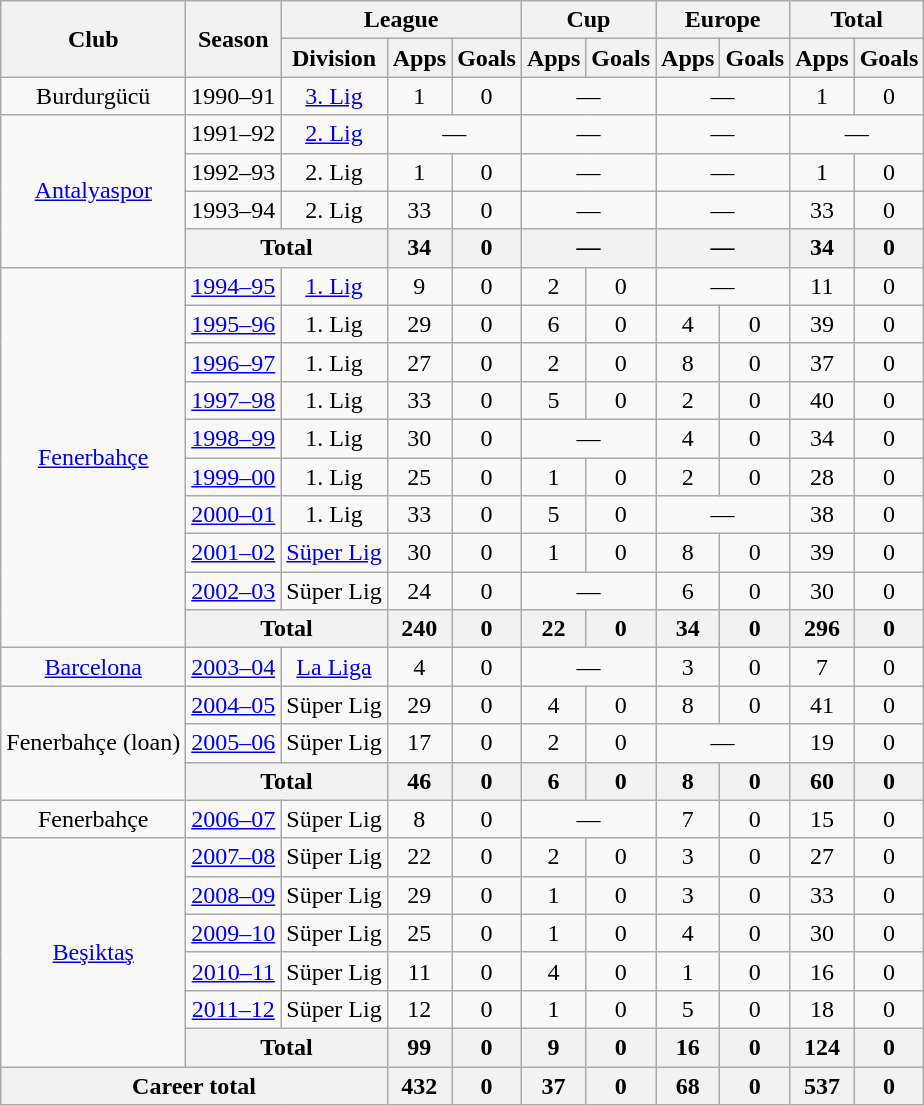<table class="wikitable" style="text-align:center">
<tr>
<th rowspan="2">Club</th>
<th rowspan="2">Season</th>
<th colspan="3">League</th>
<th colspan="2">Cup</th>
<th colspan="2">Europe</th>
<th colspan="2">Total</th>
</tr>
<tr>
<th>Division</th>
<th>Apps</th>
<th>Goals</th>
<th>Apps</th>
<th>Goals</th>
<th>Apps</th>
<th>Goals</th>
<th>Apps</th>
<th>Goals</th>
</tr>
<tr>
<td>Burdurgücü</td>
<td>1990–91</td>
<td><a href='#'>3. Lig</a></td>
<td>1</td>
<td>0</td>
<td colspan="2">—</td>
<td colspan="2">—</td>
<td>1</td>
<td>0</td>
</tr>
<tr>
<td rowspan="4"><a href='#'>Antalyaspor</a></td>
<td>1991–92</td>
<td><a href='#'>2. Lig</a></td>
<td colspan="2">—</td>
<td colspan="2">—</td>
<td colspan="2">—</td>
<td colspan="2">—</td>
</tr>
<tr>
<td>1992–93</td>
<td>2. Lig</td>
<td>1</td>
<td>0</td>
<td colspan="2">—</td>
<td colspan="2">—</td>
<td>1</td>
<td>0</td>
</tr>
<tr>
<td>1993–94</td>
<td>2. Lig</td>
<td>33</td>
<td>0</td>
<td colspan="2">—</td>
<td colspan="2">—</td>
<td>33</td>
<td>0</td>
</tr>
<tr>
<th colspan="2">Total</th>
<th>34</th>
<th>0</th>
<th colspan="2">—</th>
<th colspan="2">—</th>
<th>34</th>
<th>0</th>
</tr>
<tr>
<td rowspan="10"><a href='#'>Fenerbahçe</a></td>
<td><a href='#'>1994–95</a></td>
<td><a href='#'>1. Lig</a></td>
<td>9</td>
<td>0</td>
<td>2</td>
<td>0</td>
<td colspan="2">—</td>
<td>11</td>
<td>0</td>
</tr>
<tr>
<td><a href='#'>1995–96</a></td>
<td>1. Lig</td>
<td>29</td>
<td>0</td>
<td>6</td>
<td>0</td>
<td>4</td>
<td>0</td>
<td>39</td>
<td>0</td>
</tr>
<tr>
<td><a href='#'>1996–97</a></td>
<td>1. Lig</td>
<td>27</td>
<td>0</td>
<td>2</td>
<td>0</td>
<td>8</td>
<td>0</td>
<td>37</td>
<td>0</td>
</tr>
<tr>
<td><a href='#'>1997–98</a></td>
<td>1. Lig</td>
<td>33</td>
<td>0</td>
<td>5</td>
<td>0</td>
<td>2</td>
<td>0</td>
<td>40</td>
<td>0</td>
</tr>
<tr>
<td><a href='#'>1998–99</a></td>
<td>1. Lig</td>
<td>30</td>
<td>0</td>
<td colspan="2">—</td>
<td>4</td>
<td>0</td>
<td>34</td>
<td>0</td>
</tr>
<tr>
<td><a href='#'>1999–00</a></td>
<td>1. Lig</td>
<td>25</td>
<td>0</td>
<td>1</td>
<td>0</td>
<td>2</td>
<td>0</td>
<td>28</td>
<td>0</td>
</tr>
<tr>
<td><a href='#'>2000–01</a></td>
<td>1. Lig</td>
<td>33</td>
<td>0</td>
<td>5</td>
<td>0</td>
<td colspan="2">—</td>
<td>38</td>
<td>0</td>
</tr>
<tr>
<td><a href='#'>2001–02</a></td>
<td><a href='#'>Süper Lig</a></td>
<td>30</td>
<td>0</td>
<td>1</td>
<td>0</td>
<td>8</td>
<td>0</td>
<td>39</td>
<td>0</td>
</tr>
<tr>
<td><a href='#'>2002–03</a></td>
<td>Süper Lig</td>
<td>24</td>
<td>0</td>
<td colspan="2">—</td>
<td>6</td>
<td>0</td>
<td>30</td>
<td>0</td>
</tr>
<tr>
<th colspan="2">Total</th>
<th>240</th>
<th>0</th>
<th>22</th>
<th>0</th>
<th>34</th>
<th>0</th>
<th>296</th>
<th>0</th>
</tr>
<tr>
<td><a href='#'>Barcelona</a></td>
<td><a href='#'>2003–04</a></td>
<td><a href='#'>La Liga</a></td>
<td>4</td>
<td>0</td>
<td colspan="2">—</td>
<td>3</td>
<td>0</td>
<td>7</td>
<td>0</td>
</tr>
<tr>
<td rowspan="3">Fenerbahçe (loan)</td>
<td><a href='#'>2004–05</a></td>
<td>Süper Lig</td>
<td>29</td>
<td>0</td>
<td>4</td>
<td>0</td>
<td>8</td>
<td>0</td>
<td>41</td>
<td>0</td>
</tr>
<tr>
<td><a href='#'>2005–06</a></td>
<td>Süper Lig</td>
<td>17</td>
<td>0</td>
<td>2</td>
<td>0</td>
<td colspan="2">—</td>
<td>19</td>
<td>0</td>
</tr>
<tr>
<th colspan="2">Total</th>
<th>46</th>
<th>0</th>
<th>6</th>
<th>0</th>
<th>8</th>
<th>0</th>
<th>60</th>
<th>0</th>
</tr>
<tr>
<td>Fenerbahçe</td>
<td><a href='#'>2006–07</a></td>
<td>Süper Lig</td>
<td>8</td>
<td>0</td>
<td colspan="2">—</td>
<td>7</td>
<td>0</td>
<td>15</td>
<td>0</td>
</tr>
<tr>
<td rowspan="6"><a href='#'>Beşiktaş</a></td>
<td><a href='#'>2007–08</a></td>
<td>Süper Lig</td>
<td>22</td>
<td>0</td>
<td>2</td>
<td>0</td>
<td>3</td>
<td>0</td>
<td>27</td>
<td>0</td>
</tr>
<tr>
<td><a href='#'>2008–09</a></td>
<td>Süper Lig</td>
<td>29</td>
<td>0</td>
<td>1</td>
<td>0</td>
<td>3</td>
<td>0</td>
<td>33</td>
<td>0</td>
</tr>
<tr>
<td><a href='#'>2009–10</a></td>
<td>Süper Lig</td>
<td>25</td>
<td>0</td>
<td>1</td>
<td>0</td>
<td>4</td>
<td>0</td>
<td>30</td>
<td>0</td>
</tr>
<tr>
<td><a href='#'>2010–11</a></td>
<td>Süper Lig</td>
<td>11</td>
<td>0</td>
<td>4</td>
<td>0</td>
<td>1</td>
<td>0</td>
<td>16</td>
<td>0</td>
</tr>
<tr>
<td><a href='#'>2011–12</a></td>
<td>Süper Lig</td>
<td>12</td>
<td>0</td>
<td>1</td>
<td>0</td>
<td>5</td>
<td>0</td>
<td>18</td>
<td>0</td>
</tr>
<tr>
<th colspan="2">Total</th>
<th>99</th>
<th>0</th>
<th>9</th>
<th>0</th>
<th>16</th>
<th>0</th>
<th>124</th>
<th>0</th>
</tr>
<tr>
<th colspan="3">Career total</th>
<th>432</th>
<th>0</th>
<th>37</th>
<th>0</th>
<th>68</th>
<th>0</th>
<th>537</th>
<th>0</th>
</tr>
</table>
